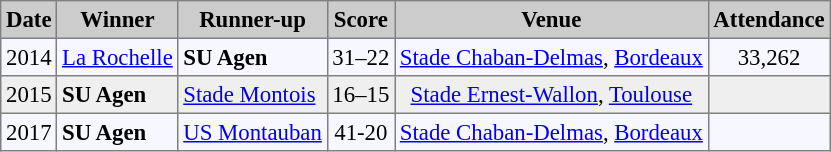<table bgcolor="#f7f8ff" cellpadding="3" cellspacing="0" border="1" style="font-size: 95%; border: gray solid 1px; border-collapse: collapse;">
<tr bgcolor="#CCCCCC">
<td><strong>Date</strong></td>
<td align=center><strong>Winner</strong></td>
<td align=center><strong>Runner-up</strong></td>
<td align=center><strong>Score</strong></td>
<td align=center><strong>Venue</strong></td>
<td align=center><strong>Attendance</strong></td>
</tr>
<tr>
<td align=center>2014</td>
<td><a href='#'>La Rochelle</a></td>
<td><strong>SU Agen</strong></td>
<td align=center>31–22</td>
<td align=center><a href='#'>Stade Chaban-Delmas</a>, <a href='#'>Bordeaux</a></td>
<td align=center>33,262</td>
</tr>
<tr bgcolor=#efefef>
<td align=center>2015</td>
<td><strong>SU Agen</strong></td>
<td><a href='#'>Stade Montois</a></td>
<td align=center>16–15</td>
<td align=center><a href='#'>Stade Ernest-Wallon</a>, <a href='#'>Toulouse</a></td>
<td align=center></td>
</tr>
<tr>
<td align=center>2017</td>
<td><strong>SU Agen</strong></td>
<td><a href='#'>US Montauban</a></td>
<td align=center>41-20</td>
<td align=center><a href='#'>Stade Chaban-Delmas</a>, <a href='#'>Bordeaux</a></td>
<td align=center></td>
</tr>
</table>
